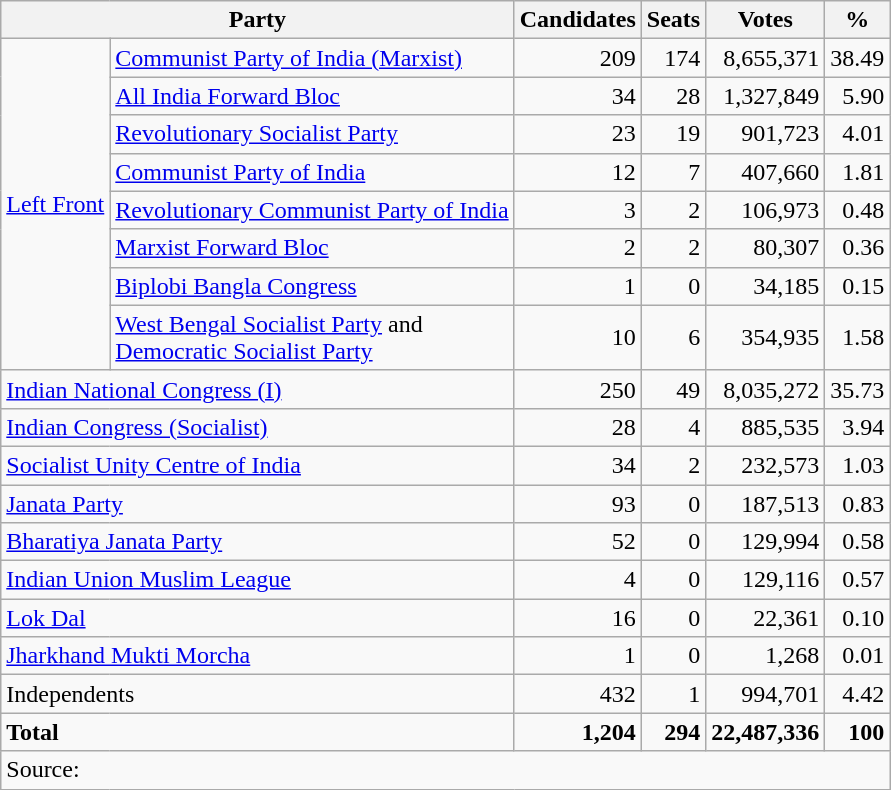<table class=wikitable style=text-align:right>
<tr>
<th colspan=2>Party</th>
<th>Candidates</th>
<th>Seats</th>
<th>Votes</th>
<th>%</th>
</tr>
<tr>
<td rowspan=8 align=left><a href='#'>Left Front</a></td>
<td align=left><a href='#'>Communist Party of India (Marxist)</a></td>
<td>209</td>
<td>174</td>
<td>8,655,371</td>
<td>38.49</td>
</tr>
<tr>
<td align=left><a href='#'>All India Forward Bloc</a></td>
<td>34</td>
<td>28</td>
<td>1,327,849</td>
<td>5.90</td>
</tr>
<tr>
<td align=left><a href='#'>Revolutionary Socialist Party</a></td>
<td>23</td>
<td>19</td>
<td>901,723</td>
<td>4.01</td>
</tr>
<tr>
<td align=left><a href='#'>Communist Party of India</a></td>
<td>12</td>
<td>7</td>
<td>407,660</td>
<td>1.81</td>
</tr>
<tr>
<td align=left><a href='#'>Revolutionary Communist Party of India</a></td>
<td>3</td>
<td>2</td>
<td>106,973</td>
<td>0.48</td>
</tr>
<tr>
<td align=left><a href='#'>Marxist Forward Bloc</a></td>
<td>2</td>
<td>2</td>
<td>80,307</td>
<td>0.36</td>
</tr>
<tr>
<td align=left><a href='#'>Biplobi Bangla Congress</a></td>
<td>1</td>
<td>0</td>
<td>34,185</td>
<td>0.15</td>
</tr>
<tr>
<td align=left><a href='#'>West Bengal Socialist Party</a> and<br><a href='#'>Democratic Socialist Party</a></td>
<td>10</td>
<td>6</td>
<td>354,935</td>
<td>1.58</td>
</tr>
<tr>
<td colspan=2 align=left><a href='#'>Indian National Congress (I)</a></td>
<td>250</td>
<td>49</td>
<td>8,035,272</td>
<td>35.73</td>
</tr>
<tr>
<td colspan=2 align=left><a href='#'>Indian Congress (Socialist)</a></td>
<td>28</td>
<td>4</td>
<td>885,535</td>
<td>3.94</td>
</tr>
<tr>
<td colspan=2 align=left><a href='#'>Socialist Unity Centre of India</a></td>
<td>34</td>
<td>2</td>
<td>232,573</td>
<td>1.03</td>
</tr>
<tr>
<td colspan=2 align=left><a href='#'>Janata Party</a></td>
<td>93</td>
<td>0</td>
<td>187,513</td>
<td>0.83</td>
</tr>
<tr>
<td colspan=2 align=left><a href='#'>Bharatiya Janata Party</a></td>
<td>52</td>
<td>0</td>
<td>129,994</td>
<td>0.58</td>
</tr>
<tr>
<td colspan=2 align=left><a href='#'>Indian Union Muslim League</a></td>
<td>4</td>
<td>0</td>
<td>129,116</td>
<td>0.57</td>
</tr>
<tr>
<td colspan=2 align=left><a href='#'>Lok Dal</a></td>
<td>16</td>
<td>0</td>
<td>22,361</td>
<td>0.10</td>
</tr>
<tr>
<td colspan=2 align=left><a href='#'>Jharkhand Mukti Morcha</a></td>
<td>1</td>
<td>0</td>
<td>1,268</td>
<td>0.01</td>
</tr>
<tr>
<td colspan=2 align=left>Independents</td>
<td>432</td>
<td>1</td>
<td>994,701</td>
<td>4.42</td>
</tr>
<tr>
<td colspan=2 align=left><strong>Total</strong></td>
<td><strong>1,204</strong></td>
<td><strong>294</strong></td>
<td><strong>22,487,336</strong></td>
<td><strong>100</strong></td>
</tr>
<tr>
<td align=left colspan=6>Source:  </td>
</tr>
</table>
